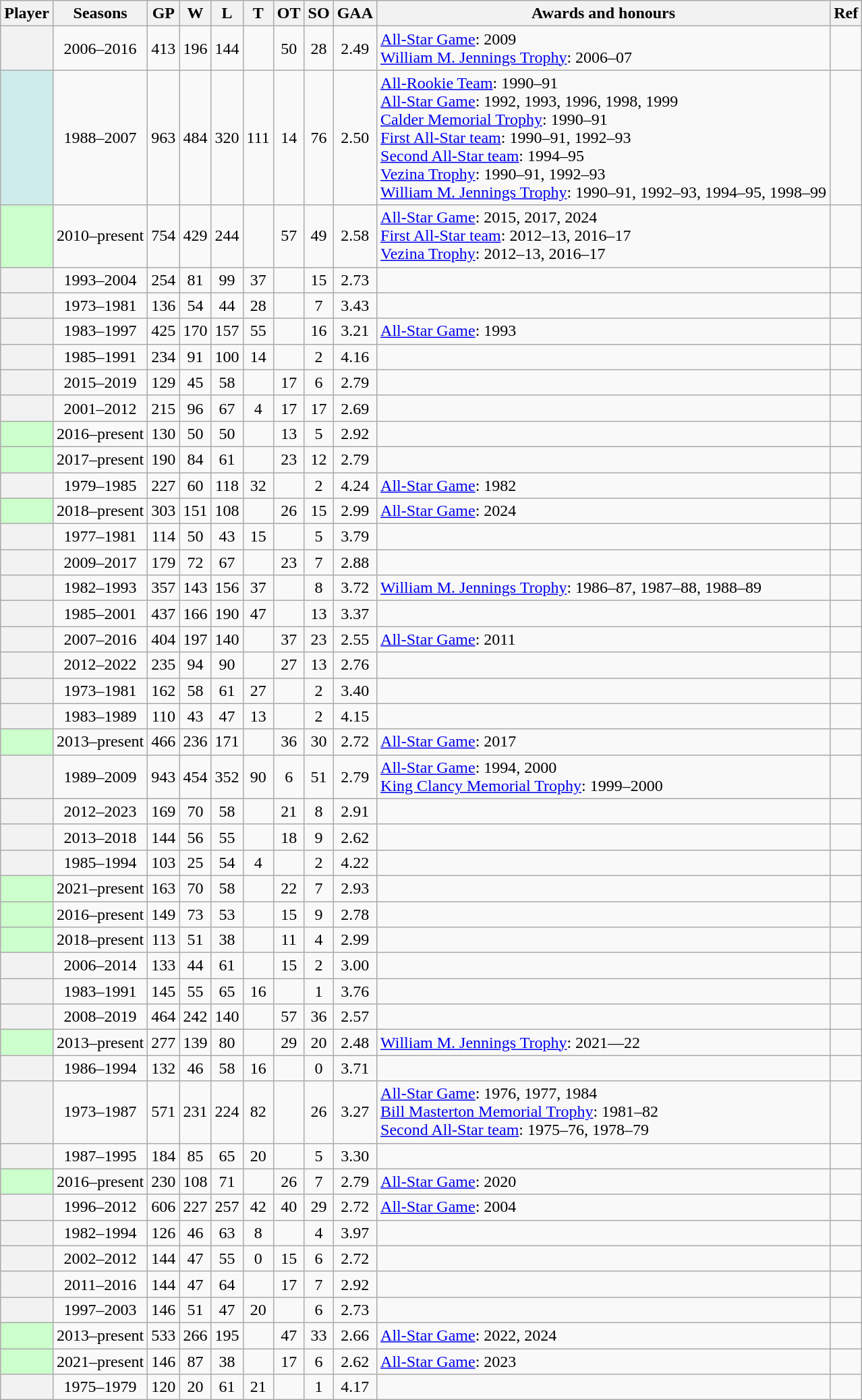<table class="wikitable sortable plainrowheaders" style="text-align: center">
<tr>
<th scope="col">Player</th>
<th scope="col">Seasons</th>
<th scope="col" data-sort-type="number">GP</th>
<th scope="col" data-sort-type="number">W</th>
<th scope="col" data-sort-type="number">L</th>
<th scope="col" data-sort-type="number">T</th>
<th scope="col" data-sort-type="number">OT</th>
<th scope="col" data-sort-type="number">SO</th>
<th scope="col" data-sort-type="number">GAA</th>
<th scope="col" class="unsortable">Awards and honours</th>
<th scope="col" class="unsortable">Ref</th>
</tr>
<tr>
<th scope="row" align="left"></th>
<td>2006–2016</td>
<td>413</td>
<td>196</td>
<td>144</td>
<td></td>
<td>50</td>
<td>28</td>
<td>2.49</td>
<td align="left"><a href='#'>All-Star Game</a>: 2009<br><a href='#'>William M. Jennings Trophy</a>: 2006–07</td>
<td></td>
</tr>
<tr>
<th scope="row" style="background:#cfecec;" align="left"></th>
<td>1988–2007</td>
<td>963</td>
<td>484</td>
<td>320</td>
<td>111</td>
<td>14</td>
<td>76</td>
<td>2.50</td>
<td align="left"><a href='#'>All-Rookie Team</a>: 1990–91<br><a href='#'>All-Star Game</a>: 1992, 1993, 1996, 1998, 1999<br><a href='#'>Calder Memorial Trophy</a>: 1990–91<br><a href='#'>First All-Star team</a>: 1990–91, 1992–93<br><a href='#'>Second All-Star team</a>: 1994–95<br><a href='#'>Vezina Trophy</a>: 1990–91, 1992–93<br><a href='#'>William M. Jennings Trophy</a>: 1990–91, 1992–93, 1994–95, 1998–99</td>
<td></td>
</tr>
<tr>
<th scope="row" style="background:#ccffcc;" align="left"></th>
<td>2010–present</td>
<td>754</td>
<td>429</td>
<td>244</td>
<td></td>
<td>57</td>
<td>49</td>
<td>2.58</td>
<td align="left"><a href='#'>All-Star Game</a>: 2015, 2017, 2024<br><a href='#'>First All-Star team</a>: 2012–13, 2016–17<br><a href='#'>Vezina Trophy</a>: 2012–13, 2016–17</td>
<td></td>
</tr>
<tr>
<th scope="row" align="left"></th>
<td>1993–2004</td>
<td>254</td>
<td>81</td>
<td>99</td>
<td>37</td>
<td></td>
<td>15</td>
<td>2.73</td>
<td align="left"></td>
<td></td>
</tr>
<tr>
<th scope="row" align="left"></th>
<td>1973–1981</td>
<td>136</td>
<td>54</td>
<td>44</td>
<td>28</td>
<td></td>
<td>7</td>
<td>3.43</td>
<td align="left"></td>
<td></td>
</tr>
<tr>
<th scope="row" align="left"></th>
<td>1983–1997</td>
<td>425</td>
<td>170</td>
<td>157</td>
<td>55</td>
<td></td>
<td>16</td>
<td>3.21</td>
<td align="left"><a href='#'>All-Star Game</a>: 1993</td>
<td></td>
</tr>
<tr>
<th scope="row" align="left"></th>
<td>1985–1991</td>
<td>234</td>
<td>91</td>
<td>100</td>
<td>14</td>
<td></td>
<td>2</td>
<td>4.16</td>
<td align="left"></td>
<td></td>
</tr>
<tr>
<th scope="row" align="left"></th>
<td>2015–2019</td>
<td>129</td>
<td>45</td>
<td>58</td>
<td></td>
<td>17</td>
<td>6</td>
<td>2.79</td>
<td align="left"></td>
<td></td>
</tr>
<tr>
<th scope="row" align="left"></th>
<td>2001–2012</td>
<td>215</td>
<td>96</td>
<td>67</td>
<td>4</td>
<td>17</td>
<td>17</td>
<td>2.69</td>
<td align="left"></td>
<td></td>
</tr>
<tr>
<th scope="row" style="background:#ccffcc;" align="left"></th>
<td>2016–present</td>
<td>130</td>
<td>50</td>
<td>50</td>
<td></td>
<td>13</td>
<td>5</td>
<td>2.92</td>
<td align="left"></td>
<td></td>
</tr>
<tr>
<th scope="row" style="background:#ccffcc;" align="left"></th>
<td>2017–present</td>
<td>190</td>
<td>84</td>
<td>61</td>
<td></td>
<td>23</td>
<td>12</td>
<td>2.79</td>
<td align="left"></td>
<td></td>
</tr>
<tr>
<th scope="row" align="left"></th>
<td>1979–1985</td>
<td>227</td>
<td>60</td>
<td>118</td>
<td>32</td>
<td></td>
<td>2</td>
<td>4.24</td>
<td align="left"><a href='#'>All-Star Game</a>: 1982</td>
<td></td>
</tr>
<tr>
<th scope="row" style="background:#ccffcc;" align="left"></th>
<td>2018–present</td>
<td>303</td>
<td>151</td>
<td>108</td>
<td></td>
<td>26</td>
<td>15</td>
<td>2.99</td>
<td align="left"><a href='#'>All-Star Game</a>: 2024</td>
<td></td>
</tr>
<tr>
<th scope="row" align="left"></th>
<td>1977–1981</td>
<td>114</td>
<td>50</td>
<td>43</td>
<td>15</td>
<td></td>
<td>5</td>
<td>3.79</td>
<td align="left"></td>
<td></td>
</tr>
<tr>
<th scope="row" align="left"></th>
<td>2009–2017</td>
<td>179</td>
<td>72</td>
<td>67</td>
<td></td>
<td>23</td>
<td>7</td>
<td>2.88</td>
<td align="left"></td>
<td></td>
</tr>
<tr>
<th scope="row" align="left"></th>
<td>1982–1993</td>
<td>357</td>
<td>143</td>
<td>156</td>
<td>37</td>
<td></td>
<td>8</td>
<td>3.72</td>
<td align="left"><a href='#'>William M. Jennings Trophy</a>: 1986–87, 1987–88, 1988–89</td>
<td></td>
</tr>
<tr>
<th scope="row" align="left"></th>
<td>1985–2001</td>
<td>437</td>
<td>166</td>
<td>190</td>
<td>47</td>
<td></td>
<td>13</td>
<td>3.37</td>
<td align="left"></td>
<td></td>
</tr>
<tr>
<th scope="row" align="left"></th>
<td>2007–2016</td>
<td>404</td>
<td>197</td>
<td>140</td>
<td></td>
<td>37</td>
<td>23</td>
<td>2.55</td>
<td align="left"><a href='#'>All-Star Game</a>: 2011</td>
<td></td>
</tr>
<tr>
<th scope="row" align="left"></th>
<td>2012–2022</td>
<td>235</td>
<td>94</td>
<td>90</td>
<td></td>
<td>27</td>
<td>13</td>
<td>2.76</td>
<td align="left"></td>
<td></td>
</tr>
<tr>
<th scope="row" align="left"></th>
<td>1973–1981</td>
<td>162</td>
<td>58</td>
<td>61</td>
<td>27</td>
<td></td>
<td>2</td>
<td>3.40</td>
<td align="left"></td>
<td></td>
</tr>
<tr>
<th scope="row" align="left"></th>
<td>1983–1989</td>
<td>110</td>
<td>43</td>
<td>47</td>
<td>13</td>
<td></td>
<td>2</td>
<td>4.15</td>
<td align="left"></td>
<td></td>
</tr>
<tr>
<th scope="row" style="background:#ccffcc;" align="left"></th>
<td>2013–present</td>
<td>466</td>
<td>236</td>
<td>171</td>
<td></td>
<td>36</td>
<td>30</td>
<td>2.72</td>
<td align="left"><a href='#'>All-Star Game</a>: 2017</td>
<td></td>
</tr>
<tr>
<th scope="row" align="left"></th>
<td>1989–2009</td>
<td>943</td>
<td>454</td>
<td>352</td>
<td>90</td>
<td>6</td>
<td>51</td>
<td>2.79</td>
<td align="left"><a href='#'>All-Star Game</a>: 1994, 2000<br><a href='#'>King Clancy Memorial Trophy</a>: 1999–2000</td>
<td></td>
</tr>
<tr>
<th scope="row" align="left"></th>
<td>2012–2023</td>
<td>169</td>
<td>70</td>
<td>58</td>
<td></td>
<td>21</td>
<td>8</td>
<td>2.91</td>
<td align="left"></td>
<td></td>
</tr>
<tr>
<th scope="row" align="left"></th>
<td>2013–2018</td>
<td>144</td>
<td>56</td>
<td>55</td>
<td></td>
<td>18</td>
<td>9</td>
<td>2.62</td>
<td align="left"></td>
<td></td>
</tr>
<tr>
<th scope="row" align="left"></th>
<td>1985–1994</td>
<td>103</td>
<td>25</td>
<td>54</td>
<td>4</td>
<td></td>
<td>2</td>
<td>4.22</td>
<td align="left"></td>
<td></td>
</tr>
<tr>
<th scope="row" style="background:#ccffcc;" align="left"></th>
<td>2021–present</td>
<td>163</td>
<td>70</td>
<td>58</td>
<td></td>
<td>22</td>
<td>7</td>
<td>2.93</td>
<td align="left"></td>
<td></td>
</tr>
<tr>
<th scope="row" style="background:#ccffcc;" align="left"></th>
<td>2016–present</td>
<td>149</td>
<td>73</td>
<td>53</td>
<td></td>
<td>15</td>
<td>9</td>
<td>2.78</td>
<td align="left"></td>
<td></td>
</tr>
<tr>
<th scope="row" style="background:#ccffcc;" align="left"></th>
<td>2018–present</td>
<td>113</td>
<td>51</td>
<td>38</td>
<td></td>
<td>11</td>
<td>4</td>
<td>2.99</td>
<td align="left"></td>
<td></td>
</tr>
<tr>
<th scope="row" align="left"></th>
<td>2006–2014</td>
<td>133</td>
<td>44</td>
<td>61</td>
<td></td>
<td>15</td>
<td>2</td>
<td>3.00</td>
<td align="left"></td>
<td></td>
</tr>
<tr>
<th scope="row" align="left"></th>
<td>1983–1991</td>
<td>145</td>
<td>55</td>
<td>65</td>
<td>16</td>
<td></td>
<td>1</td>
<td>3.76</td>
<td align="left"></td>
<td></td>
</tr>
<tr>
<th scope="row" align="left"></th>
<td>2008–2019</td>
<td>464</td>
<td>242</td>
<td>140</td>
<td></td>
<td>57</td>
<td>36</td>
<td>2.57</td>
<td align="left"></td>
<td></td>
</tr>
<tr>
<th scope="row" style="background:#ccffcc;" align="left"></th>
<td>2013–present</td>
<td>277</td>
<td>139</td>
<td>80</td>
<td></td>
<td>29</td>
<td>20</td>
<td>2.48</td>
<td align="left"><a href='#'>William M. Jennings Trophy</a>: 2021—22</td>
<td></td>
</tr>
<tr>
<th scope="row" align="left"></th>
<td>1986–1994</td>
<td>132</td>
<td>46</td>
<td>58</td>
<td>16</td>
<td></td>
<td>0</td>
<td>3.71</td>
<td align="left"></td>
<td></td>
</tr>
<tr>
<th scope="row" align="left"></th>
<td>1973–1987</td>
<td>571</td>
<td>231</td>
<td>224</td>
<td>82</td>
<td></td>
<td>26</td>
<td>3.27</td>
<td align="left"><a href='#'>All-Star Game</a>: 1976, 1977, 1984<br><a href='#'>Bill Masterton Memorial Trophy</a>: 1981–82<br><a href='#'>Second All-Star team</a>: 1975–76, 1978–79</td>
<td></td>
</tr>
<tr>
<th scope="row" align="left"></th>
<td>1987–1995</td>
<td>184</td>
<td>85</td>
<td>65</td>
<td>20</td>
<td></td>
<td>5</td>
<td>3.30</td>
<td align="left"></td>
<td></td>
</tr>
<tr>
<th scope="row" style="background:#ccffcc;" align="left"></th>
<td>2016–present</td>
<td>230</td>
<td>108</td>
<td>71</td>
<td></td>
<td>26</td>
<td>7</td>
<td>2.79</td>
<td align="left"><a href='#'>All-Star Game</a>: 2020</td>
<td></td>
</tr>
<tr>
<th scope="row" align="left"></th>
<td>1996–2012</td>
<td>606</td>
<td>227</td>
<td>257</td>
<td>42</td>
<td>40</td>
<td>29</td>
<td>2.72</td>
<td align="left"><a href='#'>All-Star Game</a>: 2004</td>
<td></td>
</tr>
<tr>
<th scope="row" align="left"></th>
<td>1982–1994</td>
<td>126</td>
<td>46</td>
<td>63</td>
<td>8</td>
<td></td>
<td>4</td>
<td>3.97</td>
<td align="left"></td>
<td></td>
</tr>
<tr>
<th scope="row" align="left"></th>
<td>2002–2012</td>
<td>144</td>
<td>47</td>
<td>55</td>
<td>0</td>
<td>15</td>
<td>6</td>
<td>2.72</td>
<td align="left"></td>
<td></td>
</tr>
<tr>
<th scope="row" align="left"></th>
<td>2011–2016</td>
<td>144</td>
<td>47</td>
<td>64</td>
<td></td>
<td>17</td>
<td>7</td>
<td>2.92</td>
<td align="left"></td>
<td></td>
</tr>
<tr>
<th scope="row" align="left"></th>
<td>1997–2003</td>
<td>146</td>
<td>51</td>
<td>47</td>
<td>20</td>
<td></td>
<td>6</td>
<td>2.73</td>
<td align="left"></td>
<td></td>
</tr>
<tr>
<th scope="row" style="background:#ccffcc;" align="left"></th>
<td>2013–present</td>
<td>533</td>
<td>266</td>
<td>195</td>
<td></td>
<td>47</td>
<td>33</td>
<td>2.66</td>
<td align="left"><a href='#'>All-Star Game</a>: 2022, 2024</td>
<td></td>
</tr>
<tr>
<th scope="row" style="background:#ccffcc;" align="left"></th>
<td>2021–present</td>
<td>146</td>
<td>87</td>
<td>38</td>
<td></td>
<td>17</td>
<td>6</td>
<td>2.62</td>
<td align="left"><a href='#'>All-Star Game</a>: 2023</td>
<td></td>
</tr>
<tr>
<th scope="row" align="left"></th>
<td>1975–1979</td>
<td>120</td>
<td>20</td>
<td>61</td>
<td>21</td>
<td></td>
<td>1</td>
<td>4.17</td>
<td align="left"></td>
<td></td>
</tr>
</table>
